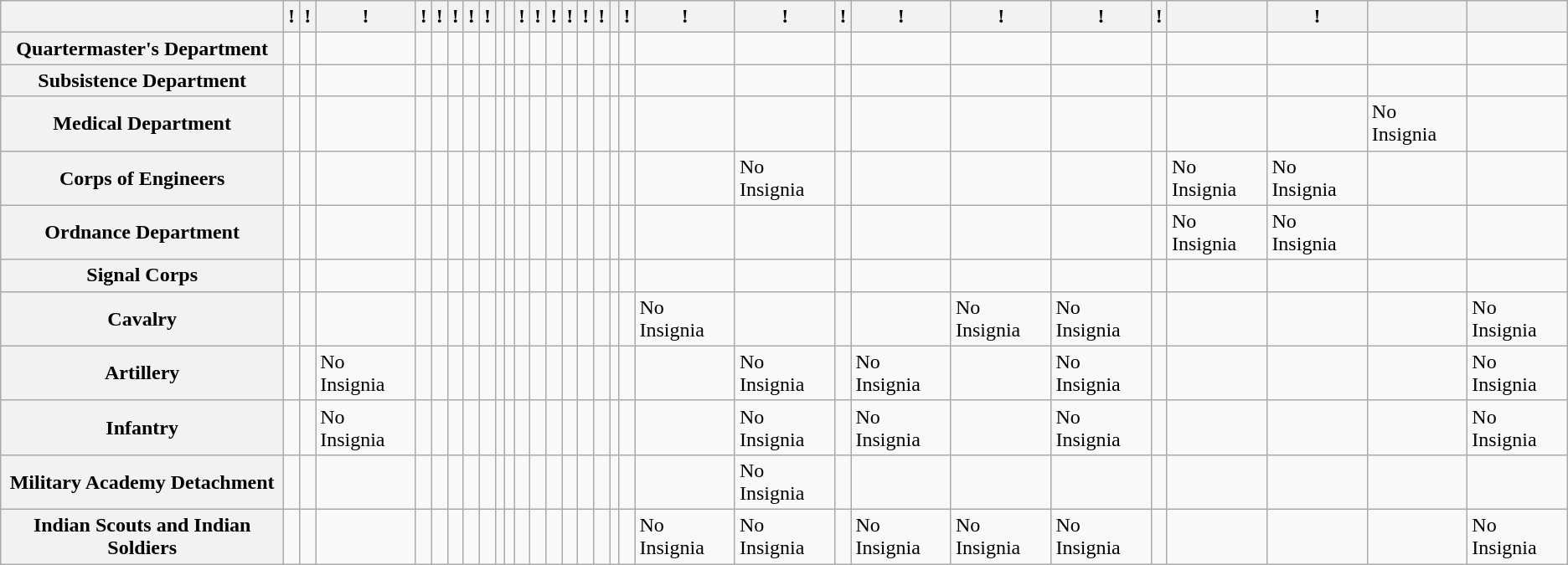<table class="wikitable">
<tr>
<th></th>
<th>!<small></small></th>
<th>!<small></small></th>
<th>!<small></small></th>
<th>!<small></small></th>
<th>!<small></small></th>
<th>!<small></small></th>
<th>!<small></small></th>
<th>!<small></small></th>
<th><small></small></th>
<th><small></small></th>
<th>!<small></small></th>
<th>!<small></small></th>
<th>!<small></small></th>
<th>!<small></small></th>
<th>!<small></small></th>
<th>!<small></small></th>
<th><small></small></th>
<th>!<small></small></th>
<th>!<small></small></th>
<th>!<small></small></th>
<th>!<small></small></th>
<th>!<small></small></th>
<th>!<small></small></th>
<th>!<small></small></th>
<th>!<small></small></th>
<th><small></small></th>
<th>!<small></small></th>
<th><small></small></th>
<th><small></small></th>
</tr>
<tr>
<th>Quartermaster's Department</th>
<td></td>
<td></td>
<td></td>
<td></td>
<td></td>
<td></td>
<td></td>
<td></td>
<td></td>
<td></td>
<td></td>
<td></td>
<td></td>
<td></td>
<td></td>
<td></td>
<td></td>
<td></td>
<td></td>
<td></td>
<td></td>
<td></td>
<td></td>
<td></td>
<td></td>
<td></td>
<td></td>
<td></td>
<td></td>
</tr>
<tr>
<th>Subsistence Department</th>
<td></td>
<td></td>
<td></td>
<td></td>
<td></td>
<td></td>
<td></td>
<td></td>
<td></td>
<td></td>
<td></td>
<td></td>
<td></td>
<td></td>
<td></td>
<td></td>
<td></td>
<td></td>
<td></td>
<td></td>
<td></td>
<td></td>
<td></td>
<td></td>
<td></td>
<td></td>
<td></td>
<td></td>
<td></td>
</tr>
<tr>
<th>Medical Department</th>
<td></td>
<td></td>
<td></td>
<td></td>
<td></td>
<td></td>
<td></td>
<td></td>
<td></td>
<td></td>
<td></td>
<td></td>
<td></td>
<td></td>
<td></td>
<td></td>
<td></td>
<td></td>
<td></td>
<td></td>
<td></td>
<td></td>
<td></td>
<td></td>
<td></td>
<td></td>
<td></td>
<td>No Insignia</td>
<td></td>
</tr>
<tr>
<th>Corps of Engineers</th>
<td></td>
<td></td>
<td></td>
<td></td>
<td></td>
<td></td>
<td></td>
<td></td>
<td></td>
<td></td>
<td></td>
<td></td>
<td></td>
<td></td>
<td></td>
<td></td>
<td></td>
<td></td>
<td></td>
<td>No Insignia</td>
<td></td>
<td></td>
<td></td>
<td></td>
<td></td>
<td>No Insignia</td>
<td>No Insignia</td>
<td></td>
<td></td>
</tr>
<tr>
<th>Ordnance Department</th>
<td></td>
<td></td>
<td></td>
<td></td>
<td></td>
<td></td>
<td></td>
<td></td>
<td></td>
<td></td>
<td></td>
<td></td>
<td></td>
<td></td>
<td></td>
<td></td>
<td></td>
<td></td>
<td></td>
<td></td>
<td></td>
<td></td>
<td></td>
<td></td>
<td></td>
<td>No Insignia</td>
<td>No Insignia</td>
<td></td>
<td></td>
</tr>
<tr>
<th>Signal Corps</th>
<td></td>
<td></td>
<td></td>
<td></td>
<td></td>
<td></td>
<td></td>
<td></td>
<td></td>
<td></td>
<td></td>
<td></td>
<td></td>
<td></td>
<td></td>
<td></td>
<td></td>
<td></td>
<td></td>
<td></td>
<td></td>
<td></td>
<td></td>
<td></td>
<td></td>
<td></td>
<td></td>
<td></td>
<td></td>
</tr>
<tr>
<th>Cavalry</th>
<td></td>
<td></td>
<td></td>
<td></td>
<td></td>
<td></td>
<td></td>
<td></td>
<td></td>
<td></td>
<td></td>
<td></td>
<td></td>
<td></td>
<td></td>
<td></td>
<td></td>
<td></td>
<td>No Insignia</td>
<td></td>
<td></td>
<td></td>
<td>No Insignia</td>
<td>No Insignia</td>
<td></td>
<td></td>
<td></td>
<td></td>
<td>No Insignia</td>
</tr>
<tr>
<th>Artillery</th>
<td></td>
<td></td>
<td>No Insignia</td>
<td></td>
<td></td>
<td></td>
<td></td>
<td></td>
<td></td>
<td></td>
<td></td>
<td></td>
<td></td>
<td></td>
<td></td>
<td></td>
<td></td>
<td></td>
<td></td>
<td>No Insignia</td>
<td></td>
<td>No Insignia</td>
<td></td>
<td>No Insignia</td>
<td></td>
<td></td>
<td></td>
<td></td>
<td>No Insignia</td>
</tr>
<tr>
<th>Infantry</th>
<td></td>
<td></td>
<td>No Insignia</td>
<td></td>
<td></td>
<td></td>
<td></td>
<td></td>
<td></td>
<td></td>
<td></td>
<td></td>
<td></td>
<td></td>
<td></td>
<td></td>
<td></td>
<td></td>
<td></td>
<td>No Insignia</td>
<td></td>
<td>No Insignia</td>
<td></td>
<td>No Insignia</td>
<td></td>
<td></td>
<td></td>
<td></td>
<td>No Insignia</td>
</tr>
<tr>
<th>Military Academy Detachment</th>
<td></td>
<td></td>
<td></td>
<td></td>
<td></td>
<td></td>
<td></td>
<td></td>
<td></td>
<td></td>
<td></td>
<td></td>
<td></td>
<td></td>
<td></td>
<td></td>
<td></td>
<td></td>
<td></td>
<td>No Insignia</td>
<td></td>
<td></td>
<td></td>
<td></td>
<td></td>
<td></td>
<td></td>
<td></td>
<td></td>
</tr>
<tr>
<th>Indian Scouts and Indian Soldiers</th>
<td></td>
<td></td>
<td></td>
<td></td>
<td></td>
<td></td>
<td></td>
<td></td>
<td></td>
<td></td>
<td></td>
<td></td>
<td></td>
<td></td>
<td></td>
<td></td>
<td></td>
<td></td>
<td>No Insignia</td>
<td>No Insignia</td>
<td></td>
<td>No Insignia</td>
<td>No Insignia</td>
<td>No Insignia</td>
<td></td>
<td></td>
<td></td>
<td></td>
<td>No Insignia</td>
</tr>
</table>
